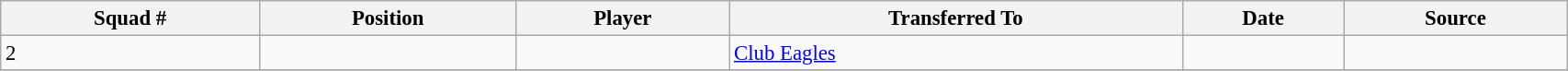<table class="wikitable sortable" style="width:90%; text-align:center; font-size:95%; text-align:left;">
<tr>
<th><strong>Squad #</strong></th>
<th><strong>Position</strong></th>
<th><strong>Player</strong></th>
<th><strong>Transferred To</strong></th>
<th><strong>Date</strong></th>
<th><strong>Source</strong></th>
</tr>
<tr>
<td>2</td>
<td></td>
<td></td>
<td> <a href='#'>Club Eagles</a></td>
<td></td>
<td></td>
</tr>
<tr>
</tr>
</table>
